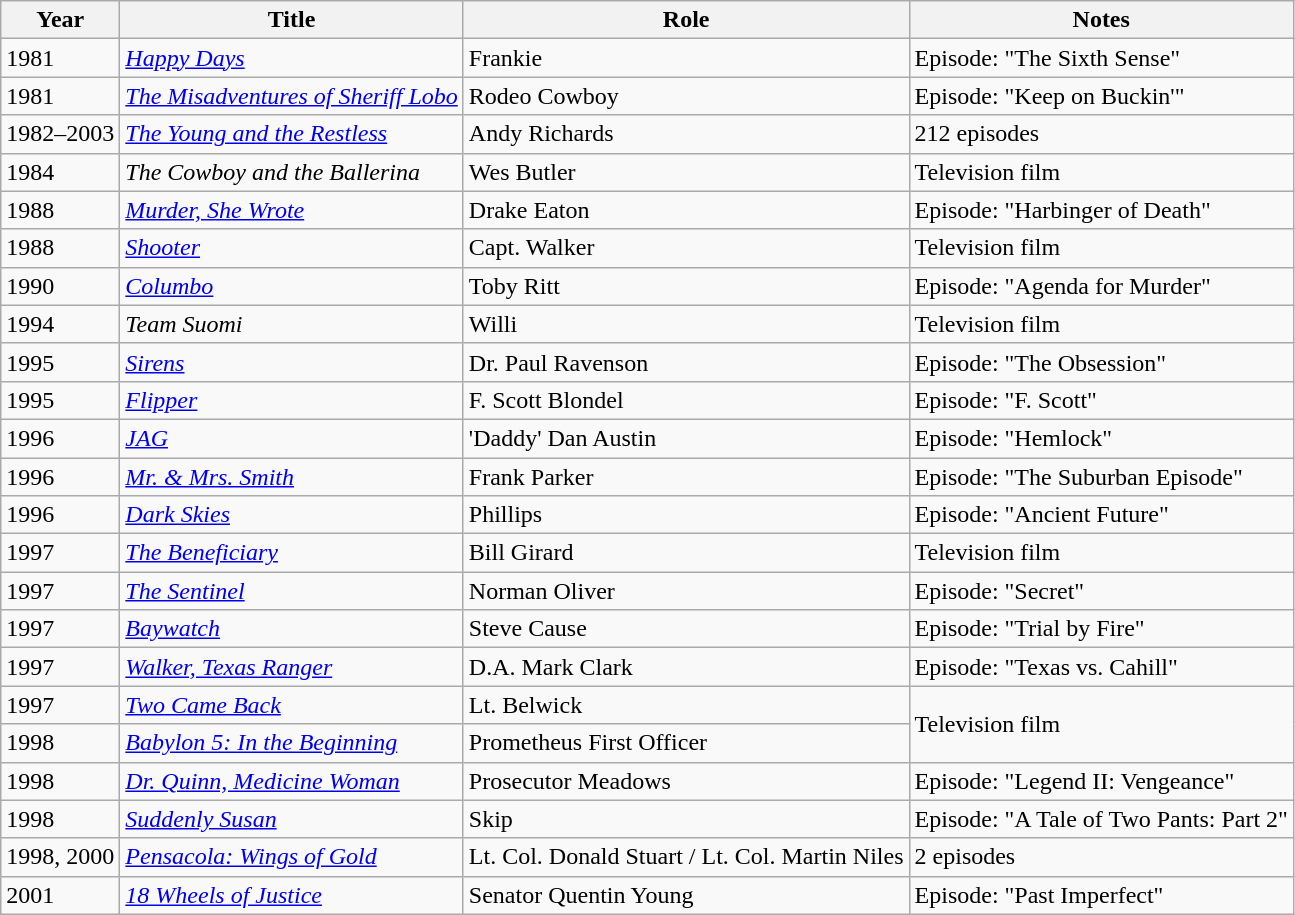<table class="wikitable sortable">
<tr>
<th>Year</th>
<th>Title</th>
<th>Role</th>
<th>Notes</th>
</tr>
<tr>
<td>1981</td>
<td><em><a href='#'>Happy Days</a></em></td>
<td>Frankie</td>
<td>Episode: "The Sixth Sense"</td>
</tr>
<tr>
<td>1981</td>
<td><em><a href='#'>The Misadventures of Sheriff Lobo</a></em></td>
<td>Rodeo Cowboy</td>
<td>Episode: "Keep on Buckin'"</td>
</tr>
<tr>
<td>1982–2003</td>
<td><em><a href='#'>The Young and the Restless</a></em></td>
<td>Andy Richards</td>
<td>212 episodes</td>
</tr>
<tr>
<td>1984</td>
<td><em>The Cowboy and the Ballerina</em></td>
<td>Wes Butler</td>
<td>Television film</td>
</tr>
<tr>
<td>1988</td>
<td><em><a href='#'>Murder, She Wrote</a></em></td>
<td>Drake Eaton</td>
<td>Episode: "Harbinger of Death"</td>
</tr>
<tr>
<td>1988</td>
<td><a href='#'><em>Shooter</em></a></td>
<td>Capt. Walker</td>
<td>Television film</td>
</tr>
<tr>
<td>1990</td>
<td><em><a href='#'>Columbo</a></em></td>
<td>Toby Ritt</td>
<td>Episode: "Agenda for Murder"</td>
</tr>
<tr>
<td>1994</td>
<td><em>Team Suomi</em></td>
<td>Willi</td>
<td>Television film</td>
</tr>
<tr>
<td>1995</td>
<td><a href='#'><em>Sirens</em></a></td>
<td>Dr. Paul Ravenson</td>
<td>Episode: "The Obsession"</td>
</tr>
<tr>
<td>1995</td>
<td><a href='#'><em>Flipper</em></a></td>
<td>F. Scott Blondel</td>
<td>Episode: "F. Scott"</td>
</tr>
<tr>
<td>1996</td>
<td><a href='#'><em>JAG</em></a></td>
<td>'Daddy' Dan Austin</td>
<td>Episode: "Hemlock"</td>
</tr>
<tr>
<td>1996</td>
<td><a href='#'><em>Mr. & Mrs. Smith</em></a></td>
<td>Frank Parker</td>
<td>Episode: "The Suburban Episode"</td>
</tr>
<tr>
<td>1996</td>
<td><em><a href='#'>Dark Skies</a></em></td>
<td>Phillips</td>
<td>Episode: "Ancient Future"</td>
</tr>
<tr>
<td>1997</td>
<td><em><a href='#'>The Beneficiary</a></em></td>
<td>Bill Girard</td>
<td>Television film</td>
</tr>
<tr>
<td>1997</td>
<td><a href='#'><em>The Sentinel</em></a></td>
<td>Norman Oliver</td>
<td>Episode: "Secret"</td>
</tr>
<tr>
<td>1997</td>
<td><em><a href='#'>Baywatch</a></em></td>
<td>Steve Cause</td>
<td>Episode: "Trial by Fire"</td>
</tr>
<tr>
<td>1997</td>
<td><em><a href='#'>Walker, Texas Ranger</a></em></td>
<td>D.A. Mark Clark</td>
<td>Episode: "Texas vs. Cahill"</td>
</tr>
<tr>
<td>1997</td>
<td><em><a href='#'>Two Came Back</a></em></td>
<td>Lt. Belwick</td>
<td rowspan="2">Television film</td>
</tr>
<tr>
<td>1998</td>
<td><em><a href='#'>Babylon 5: In the Beginning</a></em></td>
<td>Prometheus First Officer</td>
</tr>
<tr>
<td>1998</td>
<td><em><a href='#'>Dr. Quinn, Medicine Woman</a></em></td>
<td>Prosecutor Meadows</td>
<td>Episode: "Legend II: Vengeance"</td>
</tr>
<tr>
<td>1998</td>
<td><em><a href='#'>Suddenly Susan</a></em></td>
<td>Skip</td>
<td>Episode: "A Tale of Two Pants: Part 2"</td>
</tr>
<tr>
<td>1998, 2000</td>
<td><em><a href='#'>Pensacola: Wings of Gold</a></em></td>
<td>Lt. Col. Donald Stuart / Lt. Col. Martin Niles</td>
<td>2 episodes</td>
</tr>
<tr>
<td>2001</td>
<td><em><a href='#'>18 Wheels of Justice</a></em></td>
<td>Senator Quentin Young</td>
<td>Episode: "Past Imperfect"</td>
</tr>
</table>
